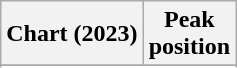<table class="wikitable sortable plainrowheaders" style="text-align:center">
<tr>
<th scope="col">Chart (2023)</th>
<th scope="col">Peak<br>position</th>
</tr>
<tr>
</tr>
<tr>
</tr>
</table>
